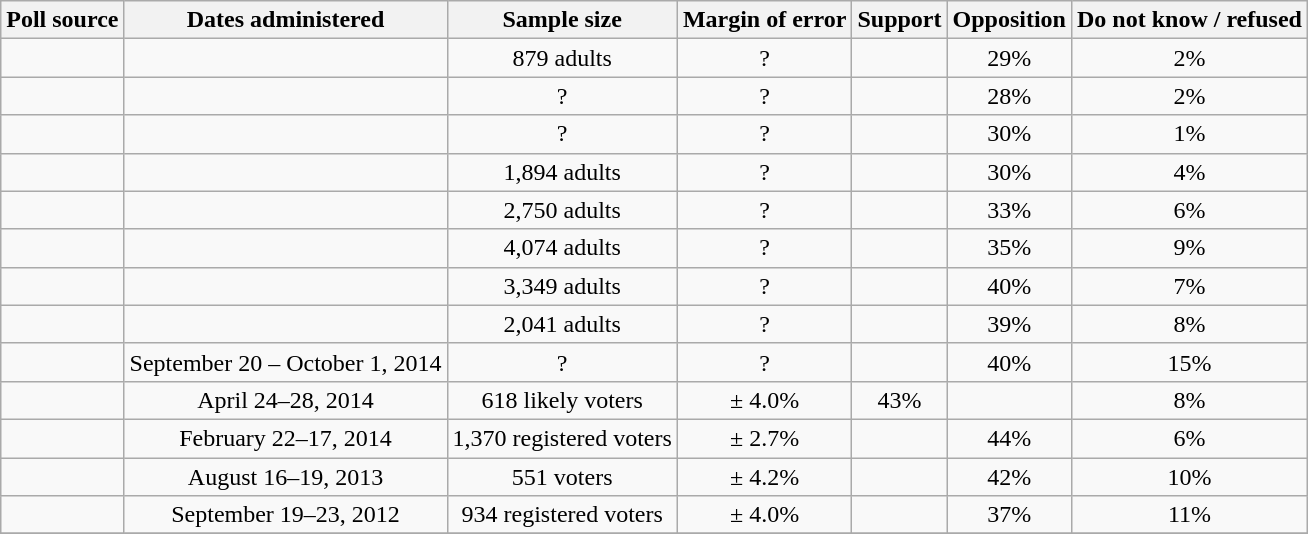<table class="wikitable" style="text-align: center">
<tr>
<th>Poll source</th>
<th>Dates administered</th>
<th>Sample size</th>
<th>Margin of error</th>
<th>Support</th>
<th>Opposition</th>
<th>Do not know / refused</th>
</tr>
<tr>
<td></td>
<td></td>
<td>879 adults</td>
<td>?</td>
<td></td>
<td>29%</td>
<td>2%</td>
</tr>
<tr>
<td></td>
<td></td>
<td>?</td>
<td>?</td>
<td></td>
<td>28%</td>
<td>2%</td>
</tr>
<tr>
<td></td>
<td></td>
<td>?</td>
<td>?</td>
<td></td>
<td>30%</td>
<td>1%</td>
</tr>
<tr>
<td></td>
<td></td>
<td>1,894 adults</td>
<td>?</td>
<td></td>
<td>30%</td>
<td>4%</td>
</tr>
<tr>
<td></td>
<td></td>
<td>2,750 adults</td>
<td>?</td>
<td></td>
<td>33%</td>
<td>6%</td>
</tr>
<tr>
<td></td>
<td></td>
<td>4,074 adults</td>
<td>?</td>
<td></td>
<td>35%</td>
<td>9%</td>
</tr>
<tr>
<td></td>
<td></td>
<td>3,349 adults</td>
<td>?</td>
<td></td>
<td>40%</td>
<td>7%</td>
</tr>
<tr>
<td></td>
<td></td>
<td>2,041 adults</td>
<td>?</td>
<td></td>
<td>39%</td>
<td>8%</td>
</tr>
<tr>
<td></td>
<td>September 20 – October 1, 2014</td>
<td>?</td>
<td>?</td>
<td></td>
<td>40%</td>
<td>15%</td>
</tr>
<tr>
<td></td>
<td>April 24–28, 2014</td>
<td>618 likely voters</td>
<td>± 4.0%</td>
<td>43%</td>
<td></td>
<td>8%</td>
</tr>
<tr>
<td></td>
<td>February 22–17, 2014</td>
<td>1,370 registered voters</td>
<td>± 2.7%</td>
<td></td>
<td>44%</td>
<td>6%</td>
</tr>
<tr>
<td></td>
<td>August 16–19, 2013</td>
<td>551 voters</td>
<td>± 4.2%</td>
<td></td>
<td>42%</td>
<td>10%</td>
</tr>
<tr>
<td></td>
<td>September 19–23, 2012</td>
<td>934 registered voters</td>
<td>± 4.0%</td>
<td></td>
<td>37%</td>
<td>11%</td>
</tr>
<tr>
</tr>
</table>
